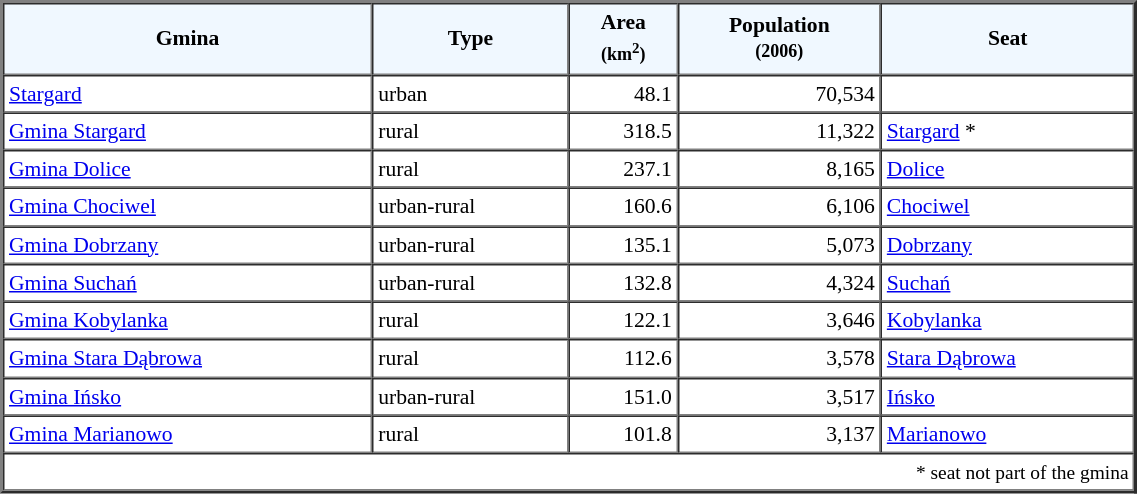<table width="60%" border="2" cellpadding="3" cellspacing="0" style="font-size:90%;line-height:120%;">
<tr bgcolor="F0F8FF">
<td style="text-align:center;"><strong>Gmina</strong></td>
<td style="text-align:center;"><strong>Type</strong></td>
<td style="text-align:center;"><strong>Area<br><small>(km<sup>2</sup>)</small></strong></td>
<td style="text-align:center;"><strong>Population<br><small>(2006)</small></strong></td>
<td style="text-align:center;"><strong>Seat</strong></td>
</tr>
<tr>
<td><a href='#'>Stargard</a></td>
<td>urban</td>
<td style="text-align:right;">48.1</td>
<td style="text-align:right;">70,534</td>
<td> </td>
</tr>
<tr>
<td><a href='#'>Gmina Stargard</a></td>
<td>rural</td>
<td style="text-align:right;">318.5</td>
<td style="text-align:right;">11,322</td>
<td><a href='#'>Stargard</a> *</td>
</tr>
<tr>
<td><a href='#'>Gmina Dolice</a></td>
<td>rural</td>
<td style="text-align:right;">237.1</td>
<td style="text-align:right;">8,165</td>
<td><a href='#'>Dolice</a></td>
</tr>
<tr>
<td><a href='#'>Gmina Chociwel</a></td>
<td>urban-rural</td>
<td style="text-align:right;">160.6</td>
<td style="text-align:right;">6,106</td>
<td><a href='#'>Chociwel</a></td>
</tr>
<tr>
<td><a href='#'>Gmina Dobrzany</a></td>
<td>urban-rural</td>
<td style="text-align:right;">135.1</td>
<td style="text-align:right;">5,073</td>
<td><a href='#'>Dobrzany</a></td>
</tr>
<tr>
<td><a href='#'>Gmina Suchań</a></td>
<td>urban-rural</td>
<td style="text-align:right;">132.8</td>
<td style="text-align:right;">4,324</td>
<td><a href='#'>Suchań</a></td>
</tr>
<tr>
<td><a href='#'>Gmina Kobylanka</a></td>
<td>rural</td>
<td style="text-align:right;">122.1</td>
<td style="text-align:right;">3,646</td>
<td><a href='#'>Kobylanka</a></td>
</tr>
<tr>
<td><a href='#'>Gmina Stara Dąbrowa</a></td>
<td>rural</td>
<td style="text-align:right;">112.6</td>
<td style="text-align:right;">3,578</td>
<td><a href='#'>Stara Dąbrowa</a></td>
</tr>
<tr>
<td><a href='#'>Gmina Ińsko</a></td>
<td>urban-rural</td>
<td style="text-align:right;">151.0</td>
<td style="text-align:right;">3,517</td>
<td><a href='#'>Ińsko</a></td>
</tr>
<tr>
<td><a href='#'>Gmina Marianowo</a></td>
<td>rural</td>
<td style="text-align:right;">101.8</td>
<td style="text-align:right;">3,137</td>
<td><a href='#'>Marianowo</a></td>
</tr>
<tr>
<td colspan=5 style="text-align:right;font-size:90%">* seat not part of the gmina</td>
</tr>
<tr>
</tr>
</table>
